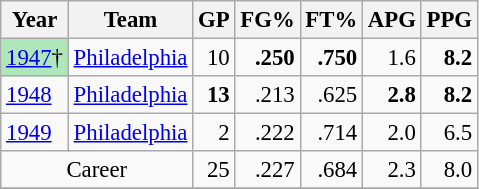<table class="wikitable sortable" style="font-size:95%; text-align:right;">
<tr>
<th>Year</th>
<th>Team</th>
<th>GP</th>
<th>FG%</th>
<th>FT%</th>
<th>APG</th>
<th>PPG</th>
</tr>
<tr>
<td style="text-align:left;background:#afe6ba;"><a href='#'>1947</a>†</td>
<td style="text-align:left;"><a href='#'>Philadelphia</a></td>
<td>10</td>
<td><strong>.250</strong></td>
<td><strong>.750</strong></td>
<td>1.6</td>
<td><strong>8.2</strong></td>
</tr>
<tr>
<td style="text-align:left;"><a href='#'>1948</a></td>
<td style="text-align:left;"><a href='#'>Philadelphia</a></td>
<td><strong>13</strong></td>
<td>.213</td>
<td>.625</td>
<td><strong>2.8</strong></td>
<td><strong>8.2</strong></td>
</tr>
<tr>
<td style="text-align:left;"><a href='#'>1949</a></td>
<td style="text-align:left;"><a href='#'>Philadelphia</a></td>
<td>2</td>
<td>.222</td>
<td>.714</td>
<td>2.0</td>
<td>6.5</td>
</tr>
<tr>
<td style="text-align:center;" colspan="2">Career</td>
<td>25</td>
<td>.227</td>
<td>.684</td>
<td>2.3</td>
<td>8.0</td>
</tr>
<tr>
</tr>
</table>
